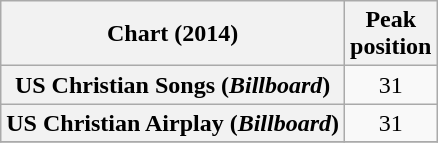<table class="wikitable plainrowheaders" style="text-align:center">
<tr>
<th scope="col">Chart (2014)</th>
<th scope="col">Peak<br>position</th>
</tr>
<tr>
<th scope="row">US Christian Songs (<em>Billboard</em>)</th>
<td>31</td>
</tr>
<tr>
<th scope="row">US Christian Airplay (<em>Billboard</em>)</th>
<td>31</td>
</tr>
<tr>
</tr>
</table>
